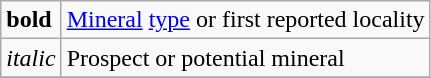<table class="wikitable">
<tr>
<td><strong>bold</strong></td>
<td><a href='#'>Mineral</a> <a href='#'>type</a> or first reported locality</td>
</tr>
<tr>
<td><em>italic</em></td>
<td>Prospect or potential mineral</td>
</tr>
<tr>
</tr>
</table>
